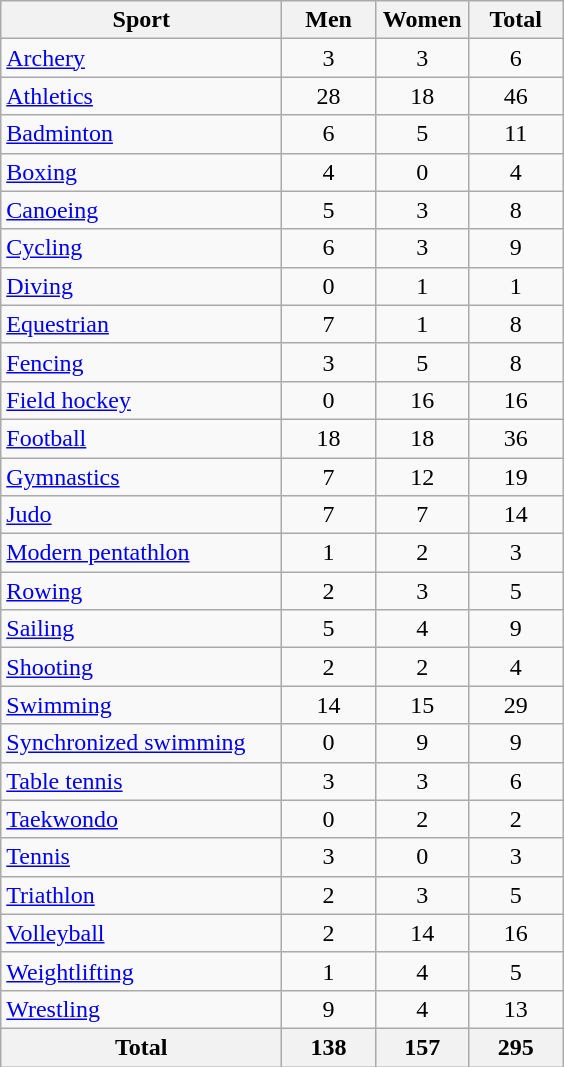<table class="wikitable sortable" style="text-align:center;">
<tr>
<th width=180>Sport</th>
<th width=55>Men</th>
<th width=55>Women</th>
<th width=55>Total</th>
</tr>
<tr>
<td align=left><a href='#'>Archery</a></td>
<td>3</td>
<td>3</td>
<td>6</td>
</tr>
<tr>
<td align=left><a href='#'>Athletics</a></td>
<td>28</td>
<td>18</td>
<td>46</td>
</tr>
<tr>
<td align=left><a href='#'>Badminton</a></td>
<td>6</td>
<td>5</td>
<td>11</td>
</tr>
<tr>
<td align=left><a href='#'>Boxing</a></td>
<td>4</td>
<td>0</td>
<td>4</td>
</tr>
<tr>
<td align=left><a href='#'>Canoeing</a></td>
<td>5</td>
<td>3</td>
<td>8</td>
</tr>
<tr>
<td align=left><a href='#'>Cycling</a></td>
<td>6</td>
<td>3</td>
<td>9</td>
</tr>
<tr>
<td align=left><a href='#'>Diving</a></td>
<td>0</td>
<td>1</td>
<td>1</td>
</tr>
<tr>
<td align=left><a href='#'>Equestrian</a></td>
<td>7</td>
<td>1</td>
<td>8</td>
</tr>
<tr>
<td align=left><a href='#'>Fencing</a></td>
<td>3</td>
<td>5</td>
<td>8</td>
</tr>
<tr>
<td align=left><a href='#'>Field hockey</a></td>
<td>0</td>
<td>16</td>
<td>16</td>
</tr>
<tr>
<td align=left><a href='#'>Football</a></td>
<td>18</td>
<td>18</td>
<td>36</td>
</tr>
<tr>
<td align=left><a href='#'>Gymnastics</a></td>
<td>7</td>
<td>12</td>
<td>19</td>
</tr>
<tr>
<td align=left><a href='#'>Judo</a></td>
<td>7</td>
<td>7</td>
<td>14</td>
</tr>
<tr>
<td align=left><a href='#'>Modern pentathlon</a></td>
<td>1</td>
<td>2</td>
<td>3</td>
</tr>
<tr>
<td align=left><a href='#'>Rowing</a></td>
<td>2</td>
<td>3</td>
<td>5</td>
</tr>
<tr>
<td align=left><a href='#'>Sailing</a></td>
<td>5</td>
<td>4</td>
<td>9</td>
</tr>
<tr>
<td align=left><a href='#'>Shooting</a></td>
<td>2</td>
<td>2</td>
<td>4</td>
</tr>
<tr>
<td align=left><a href='#'>Swimming</a></td>
<td>14</td>
<td>15</td>
<td>29</td>
</tr>
<tr>
<td align=left><a href='#'>Synchronized swimming</a></td>
<td>0</td>
<td>9</td>
<td>9</td>
</tr>
<tr>
<td align=left><a href='#'>Table tennis</a></td>
<td>3</td>
<td>3</td>
<td>6</td>
</tr>
<tr>
<td align=left><a href='#'>Taekwondo</a></td>
<td>0</td>
<td>2</td>
<td>2</td>
</tr>
<tr>
<td align=left><a href='#'>Tennis</a></td>
<td>3</td>
<td>0</td>
<td>3</td>
</tr>
<tr>
<td align=left><a href='#'>Triathlon</a></td>
<td>2</td>
<td>3</td>
<td>5</td>
</tr>
<tr>
<td align=left><a href='#'>Volleyball</a></td>
<td>2</td>
<td>14</td>
<td>16</td>
</tr>
<tr>
<td align=left><a href='#'>Weightlifting</a></td>
<td>1</td>
<td>4</td>
<td>5</td>
</tr>
<tr>
<td align=left><a href='#'>Wrestling</a></td>
<td>9</td>
<td>4</td>
<td>13</td>
</tr>
<tr class="sortbottom">
<th>Total</th>
<th>138</th>
<th>157</th>
<th>295</th>
</tr>
</table>
